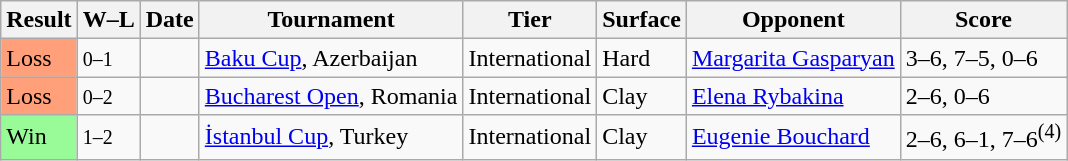<table class="sortable wikitable">
<tr>
<th>Result</th>
<th class="unsortable">W–L</th>
<th>Date</th>
<th>Tournament</th>
<th>Tier</th>
<th>Surface</th>
<th>Opponent</th>
<th class="unsortable">Score</th>
</tr>
<tr>
<td style=background:#FFA07A>Loss</td>
<td><small>0–1</small></td>
<td><a href='#'></a></td>
<td><a href='#'>Baku Cup</a>, Azerbaijan</td>
<td>International</td>
<td>Hard</td>
<td> <a href='#'>Margarita Gasparyan</a></td>
<td>3–6, 7–5, 0–6</td>
</tr>
<tr>
<td style=background:#ffa07a>Loss</td>
<td><small>0–2</small></td>
<td><a href='#'></a></td>
<td><a href='#'>Bucharest Open</a>, Romania</td>
<td>International</td>
<td>Clay</td>
<td> <a href='#'>Elena Rybakina</a></td>
<td>2–6, 0–6</td>
</tr>
<tr>
<td style=background:#98FB98>Win</td>
<td><small>1–2</small></td>
<td><a href='#'></a></td>
<td><a href='#'>İstanbul Cup</a>, Turkey</td>
<td>International</td>
<td>Clay</td>
<td> <a href='#'>Eugenie Bouchard</a></td>
<td>2–6, 6–1, 7–6<sup>(4)</sup></td>
</tr>
</table>
